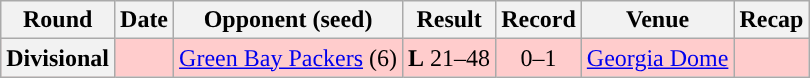<table class="wikitable" style="text-align:center">
<tr>
<th>Round</th>
<th>Date</th>
<th>Opponent (seed)</th>
<th>Result</th>
<th>Record</th>
<th>Venue</th>
<th>Recap</th>
</tr>
<tr style="background:#fcc;">
<th>Divisional</th>
<td></td>
<td><a href='#'>Green Bay Packers</a> (6)</td>
<td><strong>L</strong> 21–48</td>
<td>0–1</td>
<td><a href='#'>Georgia Dome</a></td>
<td></td>
</tr>
</table>
